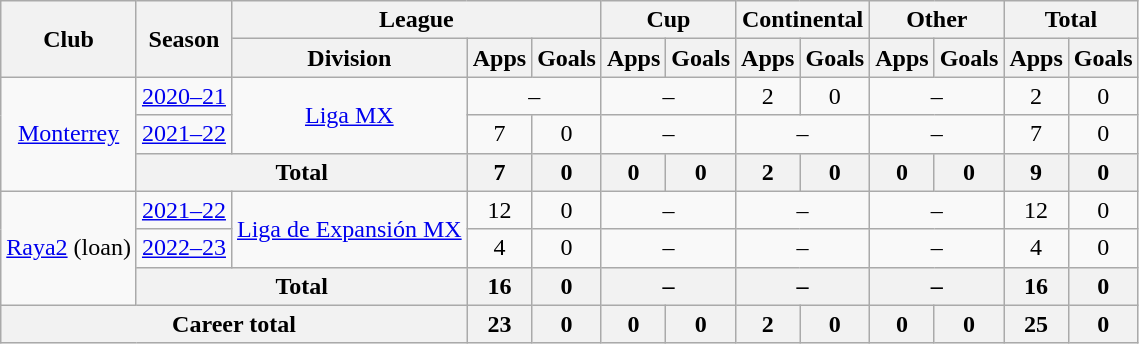<table class="wikitable" style="text-align: center">
<tr>
<th rowspan="2">Club</th>
<th rowspan="2">Season</th>
<th colspan="3">League</th>
<th colspan="2">Cup</th>
<th colspan="2">Continental</th>
<th colspan="2">Other</th>
<th colspan="2">Total</th>
</tr>
<tr>
<th>Division</th>
<th>Apps</th>
<th>Goals</th>
<th>Apps</th>
<th>Goals</th>
<th>Apps</th>
<th>Goals</th>
<th>Apps</th>
<th>Goals</th>
<th>Apps</th>
<th>Goals</th>
</tr>
<tr>
<td rowspan="3"><a href='#'>Monterrey</a></td>
<td><a href='#'>2020–21</a></td>
<td rowspan="2"><a href='#'>Liga MX</a></td>
<td colspan="2">–</td>
<td colspan="2">–</td>
<td>2</td>
<td>0</td>
<td colspan="2">–</td>
<td>2</td>
<td>0</td>
</tr>
<tr>
<td><a href='#'>2021–22</a></td>
<td>7</td>
<td>0</td>
<td colspan=2>–</td>
<td colspan=2>–</td>
<td colspan=2>–</td>
<td>7</td>
<td>0</td>
</tr>
<tr>
<th colspan="2">Total</th>
<th>7</th>
<th>0</th>
<th>0</th>
<th>0</th>
<th>2</th>
<th>0</th>
<th>0</th>
<th>0</th>
<th>9</th>
<th>0</th>
</tr>
<tr>
<td rowspan="3"><a href='#'>Raya2</a> (loan)</td>
<td><a href='#'>2021–22</a></td>
<td rowspan="2"><a href='#'>Liga de Expansión MX</a></td>
<td>12</td>
<td>0</td>
<td colspan="2">–</td>
<td colspan="2">–</td>
<td colspan="2">–</td>
<td>12</td>
<td>0</td>
</tr>
<tr>
<td><a href='#'>2022–23</a></td>
<td>4</td>
<td>0</td>
<td colspan="2">–</td>
<td colspan="2">–</td>
<td colspan="2">–</td>
<td>4</td>
<td>0</td>
</tr>
<tr>
<th colspan="2">Total</th>
<th>16</th>
<th>0</th>
<th colspan="2">–</th>
<th colspan="2">–</th>
<th colspan="2">–</th>
<th>16</th>
<th>0</th>
</tr>
<tr>
<th colspan=3>Career total</th>
<th>23</th>
<th>0</th>
<th>0</th>
<th>0</th>
<th>2</th>
<th>0</th>
<th>0</th>
<th>0</th>
<th>25</th>
<th>0</th>
</tr>
</table>
